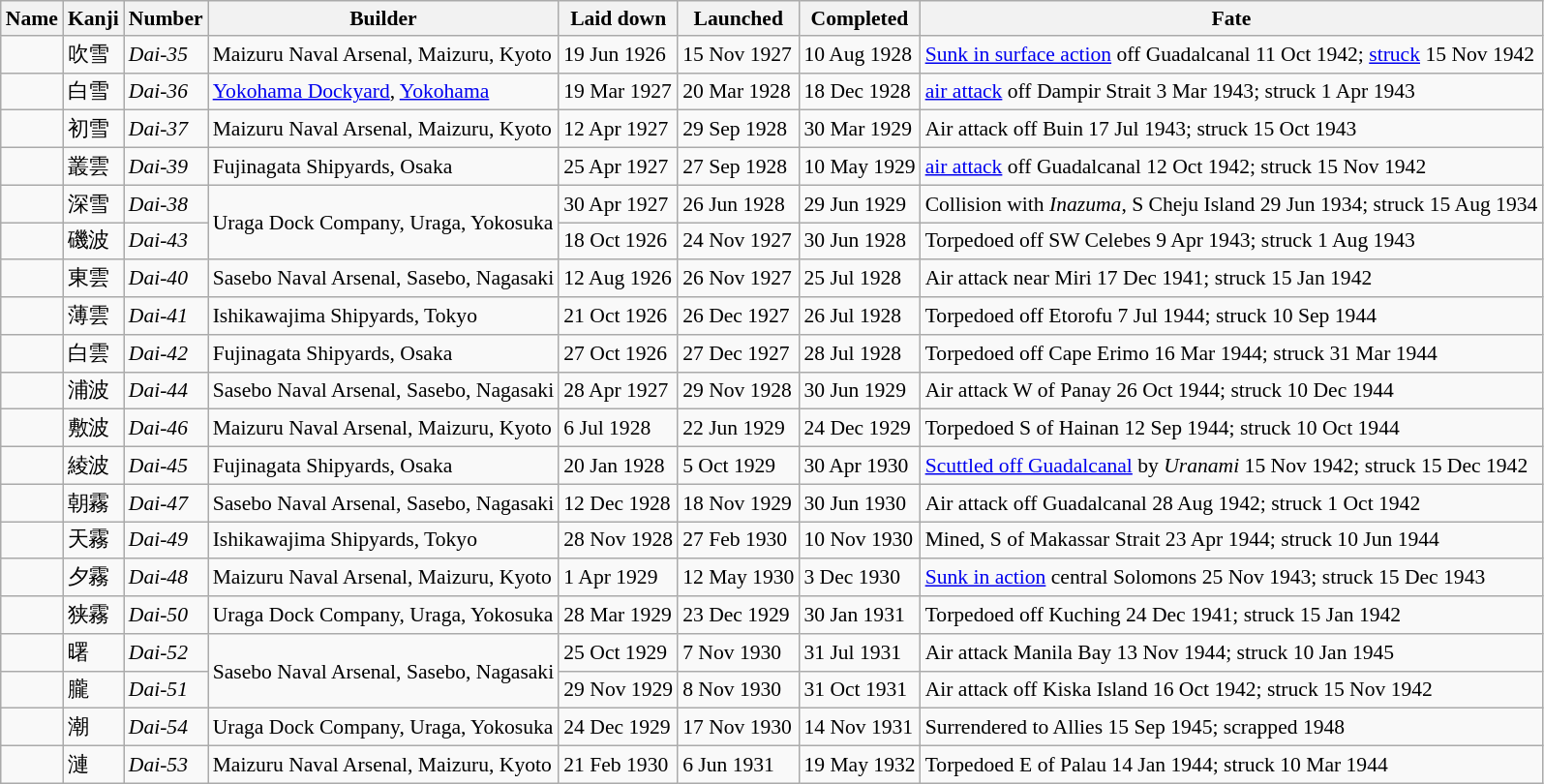<table class="wikitable" style="font-size:90%;">
<tr>
<th>Name</th>
<th>Kanji</th>
<th>Number</th>
<th>Builder</th>
<th>Laid down</th>
<th>Launched</th>
<th>Completed</th>
<th>Fate</th>
</tr>
<tr>
<td></td>
<td>吹雪</td>
<td><em>Dai-35</em></td>
<td>Maizuru Naval Arsenal, Maizuru, Kyoto</td>
<td>19 Jun 1926</td>
<td>15 Nov 1927</td>
<td>10 Aug 1928</td>
<td><a href='#'>Sunk in surface action</a> off Guadalcanal  11 Oct 1942; <a href='#'>struck</a> 15 Nov 1942</td>
</tr>
<tr>
<td></td>
<td>白雪</td>
<td><em>Dai-36</em></td>
<td><a href='#'>Yokohama Dockyard</a>, <a href='#'>Yokohama</a></td>
<td>19 Mar 1927</td>
<td>20 Mar 1928</td>
<td>18 Dec 1928</td>
<td><a href='#'>air attack</a> off Dampir Strait  3 Mar 1943; struck 1 Apr 1943</td>
</tr>
<tr>
<td></td>
<td>初雪</td>
<td><em>Dai-37</em></td>
<td>Maizuru Naval Arsenal, Maizuru, Kyoto</td>
<td>12 Apr 1927</td>
<td>29 Sep 1928</td>
<td>30 Mar 1929</td>
<td>Air attack off Buin  17 Jul 1943; struck 15 Oct 1943</td>
</tr>
<tr>
<td></td>
<td>叢雲</td>
<td><em>Dai-39</em></td>
<td>Fujinagata Shipyards, Osaka</td>
<td>25 Apr 1927</td>
<td>27 Sep 1928</td>
<td>10 May 1929</td>
<td><a href='#'>air attack</a> off Guadalcanal  12 Oct 1942; struck 15 Nov 1942</td>
</tr>
<tr>
<td></td>
<td>深雪</td>
<td><em>Dai-38</em></td>
<td rowspan=2>Uraga Dock Company, Uraga, Yokosuka</td>
<td>30 Apr 1927</td>
<td>26 Jun 1928</td>
<td>29 Jun 1929</td>
<td>Collision with <em>Inazuma</em>, S Cheju Island  29 Jun 1934; struck 15 Aug 1934</td>
</tr>
<tr>
<td></td>
<td>磯波</td>
<td><em>Dai-43</em></td>
<td>18 Oct 1926</td>
<td>24 Nov 1927</td>
<td>30 Jun 1928</td>
<td>Torpedoed off SW Celebes  9 Apr 1943; struck 1 Aug 1943</td>
</tr>
<tr>
<td></td>
<td>東雲</td>
<td><em>Dai-40</em></td>
<td>Sasebo Naval Arsenal, Sasebo, Nagasaki</td>
<td>12 Aug 1926</td>
<td>26 Nov 1927</td>
<td>25 Jul 1928</td>
<td>Air attack near Miri  17 Dec 1941; struck 15 Jan 1942</td>
</tr>
<tr>
<td></td>
<td>薄雲</td>
<td><em>Dai-41</em></td>
<td>Ishikawajima Shipyards, Tokyo</td>
<td>21 Oct 1926</td>
<td>26 Dec 1927</td>
<td>26 Jul 1928</td>
<td>Torpedoed off Etorofu  7 Jul 1944; struck 10 Sep 1944</td>
</tr>
<tr>
<td></td>
<td>白雲</td>
<td><em>Dai-42</em></td>
<td>Fujinagata Shipyards, Osaka</td>
<td>27 Oct 1926</td>
<td>27 Dec 1927</td>
<td>28 Jul 1928</td>
<td>Torpedoed off Cape Erimo  16 Mar 1944; struck 31 Mar 1944</td>
</tr>
<tr>
<td></td>
<td>浦波</td>
<td><em>Dai-44</em></td>
<td>Sasebo Naval Arsenal, Sasebo, Nagasaki</td>
<td>28 Apr 1927</td>
<td>29 Nov 1928</td>
<td>30 Jun 1929</td>
<td>Air attack W of Panay  26 Oct 1944; struck 10 Dec 1944</td>
</tr>
<tr>
<td></td>
<td>敷波</td>
<td><em>Dai-46</em></td>
<td>Maizuru Naval Arsenal, Maizuru, Kyoto</td>
<td>6 Jul 1928</td>
<td>22 Jun 1929</td>
<td>24 Dec 1929</td>
<td>Torpedoed S of Hainan  12 Sep 1944; struck 10 Oct 1944</td>
</tr>
<tr>
<td></td>
<td>綾波</td>
<td><em>Dai-45</em></td>
<td>Fujinagata Shipyards, Osaka</td>
<td>20 Jan 1928</td>
<td>5 Oct 1929</td>
<td>30 Apr 1930</td>
<td><a href='#'>Scuttled off Guadalcanal</a> by <em>Uranami</em>  15 Nov 1942; struck 15 Dec 1942</td>
</tr>
<tr>
<td></td>
<td>朝霧</td>
<td><em>Dai-47</em></td>
<td>Sasebo Naval Arsenal, Sasebo, Nagasaki</td>
<td>12 Dec 1928</td>
<td>18 Nov 1929</td>
<td>30 Jun 1930</td>
<td>Air attack off Guadalcanal  28 Aug 1942; struck 1 Oct 1942</td>
</tr>
<tr>
<td></td>
<td>天霧</td>
<td><em>Dai-49</em></td>
<td>Ishikawajima Shipyards, Tokyo</td>
<td>28 Nov 1928</td>
<td>27 Feb 1930</td>
<td>10 Nov 1930</td>
<td>Mined, S of Makassar Strait  23 Apr 1944; struck 10 Jun 1944</td>
</tr>
<tr>
<td></td>
<td>夕霧</td>
<td><em>Dai-48</em></td>
<td>Maizuru Naval Arsenal, Maizuru, Kyoto</td>
<td>1 Apr 1929</td>
<td>12 May 1930</td>
<td>3 Dec 1930</td>
<td><a href='#'>Sunk in action</a> central Solomons  25 Nov 1943; struck 15 Dec 1943</td>
</tr>
<tr>
<td></td>
<td>狭霧</td>
<td><em>Dai-50</em></td>
<td>Uraga Dock Company, Uraga, Yokosuka</td>
<td>28 Mar 1929</td>
<td>23 Dec 1929</td>
<td>30 Jan 1931</td>
<td>Torpedoed off Kuching  24 Dec 1941; struck 15 Jan 1942</td>
</tr>
<tr>
<td></td>
<td>曙</td>
<td><em>Dai-52</em></td>
<td rowspan=2>Sasebo Naval Arsenal, Sasebo, Nagasaki</td>
<td>25 Oct 1929</td>
<td>7 Nov 1930</td>
<td>31 Jul 1931</td>
<td>Air attack Manila Bay  13 Nov 1944; struck 10 Jan 1945</td>
</tr>
<tr>
<td></td>
<td>朧</td>
<td><em>Dai-51</em></td>
<td>29 Nov 1929</td>
<td>8 Nov 1930</td>
<td>31 Oct 1931</td>
<td>Air attack off Kiska Island  16 Oct 1942; struck 15 Nov 1942</td>
</tr>
<tr>
<td></td>
<td>潮</td>
<td><em>Dai-54</em></td>
<td>Uraga Dock Company, Uraga, Yokosuka</td>
<td>24 Dec 1929</td>
<td>17 Nov 1930</td>
<td>14 Nov 1931</td>
<td>Surrendered to Allies 15 Sep 1945; scrapped 1948</td>
</tr>
<tr>
<td></td>
<td>漣</td>
<td><em>Dai-53</em></td>
<td>Maizuru Naval Arsenal, Maizuru, Kyoto</td>
<td>21 Feb 1930</td>
<td>6 Jun 1931</td>
<td>19 May 1932</td>
<td>Torpedoed E of Palau  14 Jan 1944; struck 10 Mar 1944</td>
</tr>
</table>
